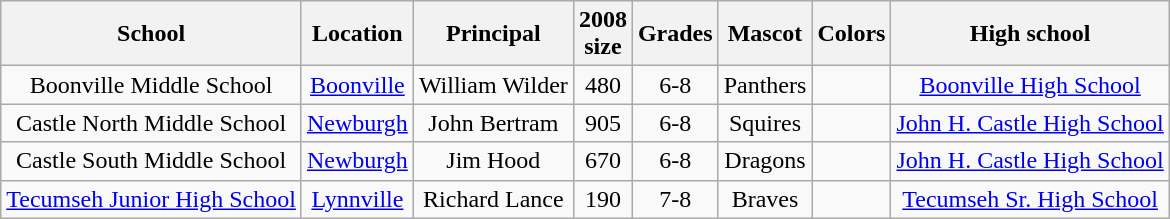<table class="wikitable" border="2" style="text-align:center;">
<tr>
<th>School</th>
<th>Location</th>
<th>Principal</th>
<th>2008 <br> size</th>
<th>Grades</th>
<th>Mascot</th>
<th>Colors</th>
<th>High school</th>
</tr>
<tr>
<td>Boonville Middle School</td>
<td><a href='#'>Boonville</a></td>
<td>William Wilder</td>
<td>480</td>
<td>6-8</td>
<td>Panthers</td>
<td>  </td>
<td><a href='#'>Boonville High School</a></td>
</tr>
<tr>
<td>Castle North Middle School</td>
<td><a href='#'>Newburgh</a></td>
<td>John Bertram</td>
<td>905</td>
<td>6-8</td>
<td>Squires</td>
<td>  </td>
<td><a href='#'>John H. Castle High School</a></td>
</tr>
<tr>
<td>Castle South Middle School</td>
<td><a href='#'>Newburgh</a></td>
<td>Jim Hood</td>
<td>670</td>
<td>6-8</td>
<td>Dragons</td>
<td>  </td>
<td><a href='#'>John H. Castle High School</a></td>
</tr>
<tr>
<td><a href='#'>Tecumseh Junior High School</a></td>
<td><a href='#'>Lynnville</a></td>
<td>Richard Lance</td>
<td>190</td>
<td>7-8</td>
<td>Braves</td>
<td>  </td>
<td><a href='#'>Tecumseh Sr. High School</a></td>
</tr>
</table>
